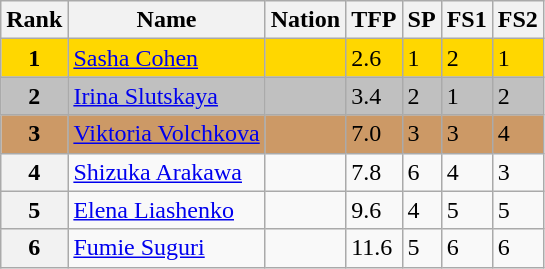<table class="wikitable">
<tr>
<th>Rank</th>
<th>Name</th>
<th>Nation</th>
<th>TFP</th>
<th>SP</th>
<th>FS1</th>
<th>FS2</th>
</tr>
<tr bgcolor="gold">
<td align="center"><strong>1</strong></td>
<td><a href='#'>Sasha Cohen</a></td>
<td></td>
<td>2.6</td>
<td>1</td>
<td>2</td>
<td>1</td>
</tr>
<tr bgcolor="silver">
<td align="center"><strong>2</strong></td>
<td><a href='#'>Irina Slutskaya</a></td>
<td></td>
<td>3.4</td>
<td>2</td>
<td>1</td>
<td>2</td>
</tr>
<tr bgcolor="cc9966">
<td align="center"><strong>3</strong></td>
<td><a href='#'>Viktoria Volchkova</a></td>
<td></td>
<td>7.0</td>
<td>3</td>
<td>3</td>
<td>4</td>
</tr>
<tr>
<th>4</th>
<td><a href='#'>Shizuka Arakawa</a></td>
<td></td>
<td>7.8</td>
<td>6</td>
<td>4</td>
<td>3</td>
</tr>
<tr>
<th>5</th>
<td><a href='#'>Elena Liashenko</a></td>
<td></td>
<td>9.6</td>
<td>4</td>
<td>5</td>
<td>5</td>
</tr>
<tr>
<th>6</th>
<td><a href='#'>Fumie Suguri</a></td>
<td></td>
<td>11.6</td>
<td>5</td>
<td>6</td>
<td>6</td>
</tr>
</table>
